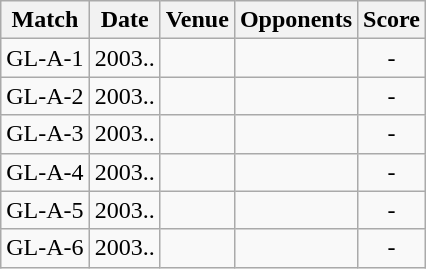<table class="wikitable" style="text-align:center;">
<tr>
<th>Match</th>
<th>Date</th>
<th>Venue</th>
<th>Opponents</th>
<th>Score</th>
</tr>
<tr>
<td>GL-A-1</td>
<td>2003..</td>
<td></td>
<td></td>
<td>-</td>
</tr>
<tr>
<td>GL-A-2</td>
<td>2003..</td>
<td></td>
<td></td>
<td>-</td>
</tr>
<tr>
<td>GL-A-3</td>
<td>2003..</td>
<td></td>
<td></td>
<td>-</td>
</tr>
<tr>
<td>GL-A-4</td>
<td>2003..</td>
<td></td>
<td></td>
<td>-</td>
</tr>
<tr>
<td>GL-A-5</td>
<td>2003..</td>
<td></td>
<td></td>
<td>-</td>
</tr>
<tr>
<td>GL-A-6</td>
<td>2003..</td>
<td></td>
<td></td>
<td>-</td>
</tr>
</table>
